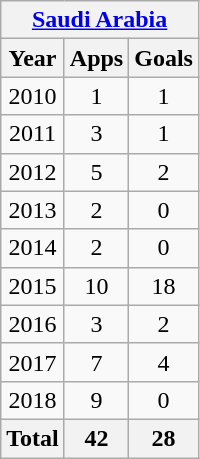<table class="wikitable" style="text-align:center">
<tr>
<th colspan=3><a href='#'>Saudi Arabia</a></th>
</tr>
<tr>
<th>Year</th>
<th>Apps</th>
<th>Goals</th>
</tr>
<tr>
<td>2010</td>
<td>1</td>
<td>1</td>
</tr>
<tr>
<td>2011</td>
<td>3</td>
<td>1</td>
</tr>
<tr>
<td>2012</td>
<td>5</td>
<td>2</td>
</tr>
<tr>
<td>2013</td>
<td>2</td>
<td>0</td>
</tr>
<tr>
<td>2014</td>
<td>2</td>
<td>0</td>
</tr>
<tr>
<td>2015</td>
<td>10</td>
<td>18</td>
</tr>
<tr>
<td>2016</td>
<td>3</td>
<td>2</td>
</tr>
<tr>
<td>2017</td>
<td>7</td>
<td>4</td>
</tr>
<tr>
<td>2018</td>
<td>9</td>
<td>0</td>
</tr>
<tr>
<th>Total</th>
<th>42</th>
<th>28</th>
</tr>
</table>
